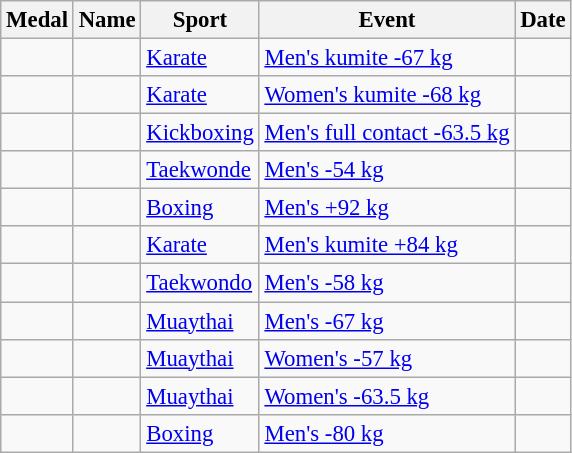<table class="wikitable sortable" style="font-size: 95%;">
<tr>
<th>Medal</th>
<th>Name</th>
<th>Sport</th>
<th>Event</th>
<th>Date</th>
</tr>
<tr>
<td align="center"></td>
<td></td>
<td><a href='#'>Karate</a></td>
<td><a href='#'>Men's kumite -67 kg</a></td>
<td></td>
</tr>
<tr>
<td align="center"></td>
<td></td>
<td><a href='#'>Karate</a></td>
<td><a href='#'>Women's kumite -68 kg</a></td>
<td></td>
</tr>
<tr>
<td align="center"></td>
<td></td>
<td><a href='#'>Kickboxing</a></td>
<td><a href='#'>Men's full contact -63.5 kg</a></td>
<td></td>
</tr>
<tr>
<td align="center"></td>
<td></td>
<td><a href='#'>Taekwonde</a></td>
<td><a href='#'>Men's -54 kg</a></td>
<td></td>
</tr>
<tr>
<td align="center"></td>
<td></td>
<td><a href='#'>Boxing</a></td>
<td><a href='#'>Men's +92 kg</a></td>
<td></td>
</tr>
<tr>
<td align="center"></td>
<td></td>
<td><a href='#'>Karate</a></td>
<td><a href='#'>Men's kumite +84 kg</a></td>
<td></td>
</tr>
<tr>
<td align="center"></td>
<td></td>
<td><a href='#'>Taekwondo</a></td>
<td><a href='#'>Men's -58 kg</a></td>
<td></td>
</tr>
<tr>
<td align="center"></td>
<td></td>
<td><a href='#'>Muaythai</a></td>
<td><a href='#'>Men's -67 kg</a></td>
<td></td>
</tr>
<tr>
<td align="center"></td>
<td></td>
<td><a href='#'>Muaythai</a></td>
<td><a href='#'>Women's -57 kg</a></td>
<td></td>
</tr>
<tr>
<td align="center"></td>
<td></td>
<td><a href='#'>Muaythai</a></td>
<td><a href='#'>Women's -63.5 kg</a></td>
<td></td>
</tr>
<tr>
<td align="center"></td>
<td></td>
<td><a href='#'>Boxing</a></td>
<td><a href='#'>Men's -80 kg</a></td>
<td></td>
</tr>
</table>
